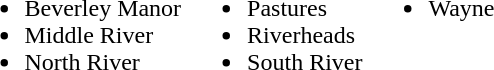<table border="0">
<tr>
<td valign="top"><br><ul><li>Beverley Manor</li><li>Middle River</li><li>North River</li></ul></td>
<td valign="top"><br><ul><li>Pastures</li><li>Riverheads</li><li>South River</li></ul></td>
<td valign="top"><br><ul><li>Wayne</li></ul></td>
</tr>
</table>
